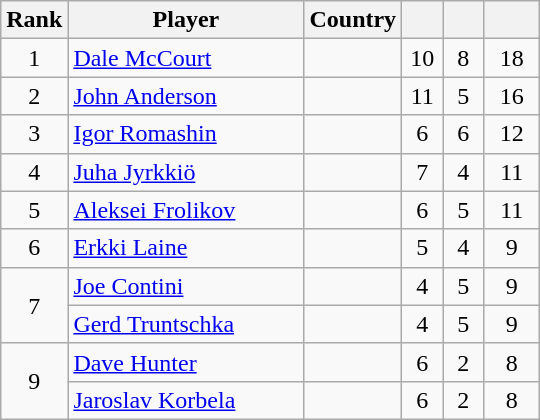<table class="wikitable sortable" style="text-align: center;">
<tr>
<th width=30>Rank</th>
<th width=150>Player</th>
<th>Country</th>
<th width=20></th>
<th width=20></th>
<th width=30></th>
</tr>
<tr>
<td>1</td>
<td align=left><a href='#'>Dale McCourt</a></td>
<td align=left></td>
<td>10</td>
<td>8</td>
<td>18</td>
</tr>
<tr>
<td>2</td>
<td align=left><a href='#'>John Anderson</a></td>
<td align=left></td>
<td>11</td>
<td>5</td>
<td>16</td>
</tr>
<tr>
<td>3</td>
<td align=left><a href='#'>Igor Romashin</a></td>
<td align=left></td>
<td>6</td>
<td>6</td>
<td>12</td>
</tr>
<tr>
<td>4</td>
<td align=left><a href='#'>Juha Jyrkkiö</a></td>
<td align=left></td>
<td>7</td>
<td>4</td>
<td>11</td>
</tr>
<tr>
<td>5</td>
<td align=left><a href='#'>Aleksei Frolikov</a></td>
<td align=left></td>
<td>6</td>
<td>5</td>
<td>11</td>
</tr>
<tr>
<td>6</td>
<td align=left><a href='#'>Erkki Laine</a></td>
<td align=left></td>
<td>5</td>
<td>4</td>
<td>9</td>
</tr>
<tr>
<td rowspan=2>7</td>
<td align=left><a href='#'>Joe Contini</a></td>
<td align=left></td>
<td>4</td>
<td>5</td>
<td>9</td>
</tr>
<tr>
<td align=left><a href='#'>Gerd Truntschka</a></td>
<td align=left></td>
<td>4</td>
<td>5</td>
<td>9</td>
</tr>
<tr>
<td rowspan=2>9</td>
<td align=left><a href='#'>Dave Hunter</a></td>
<td align=left></td>
<td>6</td>
<td>2</td>
<td>8</td>
</tr>
<tr>
<td align=left><a href='#'>Jaroslav Korbela</a></td>
<td align=left></td>
<td>6</td>
<td>2</td>
<td>8</td>
</tr>
</table>
